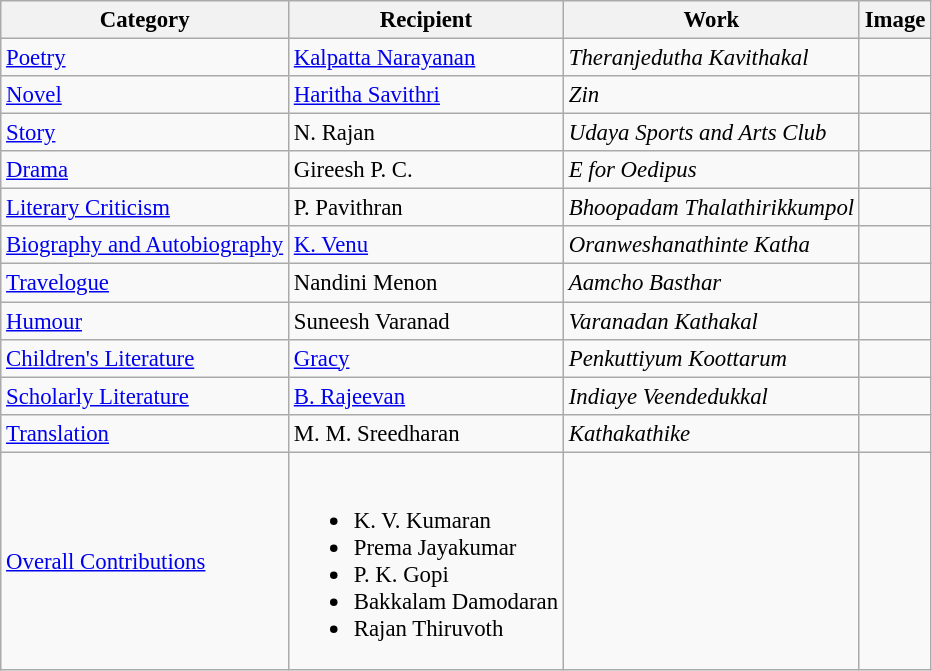<table class="wikitable" style="font-size:95%;">
<tr>
<th>Category</th>
<th>Recipient</th>
<th>Work</th>
<th>Image</th>
</tr>
<tr>
<td><a href='#'>Poetry</a></td>
<td><a href='#'>Kalpatta Narayanan</a></td>
<td><em>Theranjedutha Kavithakal</em></td>
<td></td>
</tr>
<tr>
<td><a href='#'>Novel</a></td>
<td><a href='#'>Haritha Savithri</a></td>
<td><em>Zin</em></td>
<td></td>
</tr>
<tr>
<td><a href='#'>Story</a></td>
<td>N. Rajan</td>
<td><em>Udaya Sports and Arts Club</em></td>
<td></td>
</tr>
<tr>
<td><a href='#'>Drama</a></td>
<td>Gireesh P. C.</td>
<td><em>E for Oedipus</em></td>
<td></td>
</tr>
<tr>
<td><a href='#'>Literary Criticism</a></td>
<td>P. Pavithran</td>
<td><em>Bhoopadam Thalathirikkumpol</em></td>
<td></td>
</tr>
<tr>
<td><a href='#'>Biography and Autobiography</a></td>
<td><a href='#'>K. Venu</a></td>
<td><em>Oranweshanathinte Katha</em></td>
<td></td>
</tr>
<tr>
<td><a href='#'>Travelogue</a></td>
<td>Nandini Menon</td>
<td><em>Aamcho Basthar</em></td>
<td></td>
</tr>
<tr>
<td><a href='#'>Humour</a></td>
<td>Suneesh Varanad</td>
<td><em>Varanadan Kathakal</em></td>
<td></td>
</tr>
<tr>
<td><a href='#'>Children's Literature</a></td>
<td><a href='#'>Gracy</a></td>
<td><em>Penkuttiyum Koottarum</em></td>
<td></td>
</tr>
<tr>
<td><a href='#'>Scholarly Literature</a></td>
<td><a href='#'>B. Rajeevan</a></td>
<td><em>Indiaye Veendedukkal</em></td>
<td></td>
</tr>
<tr>
<td><a href='#'>Translation</a></td>
<td>M. M. Sreedharan</td>
<td><em>Kathakathike</em></td>
<td></td>
</tr>
<tr>
<td><a href='#'>Overall Contributions</a></td>
<td><br><ul><li>K. V. Kumaran</li><li>Prema Jayakumar</li><li>P. K. Gopi</li><li>Bakkalam Damodaran</li><li>Rajan Thiruvoth</li></ul></td>
<td></td>
<td></td>
</tr>
</table>
